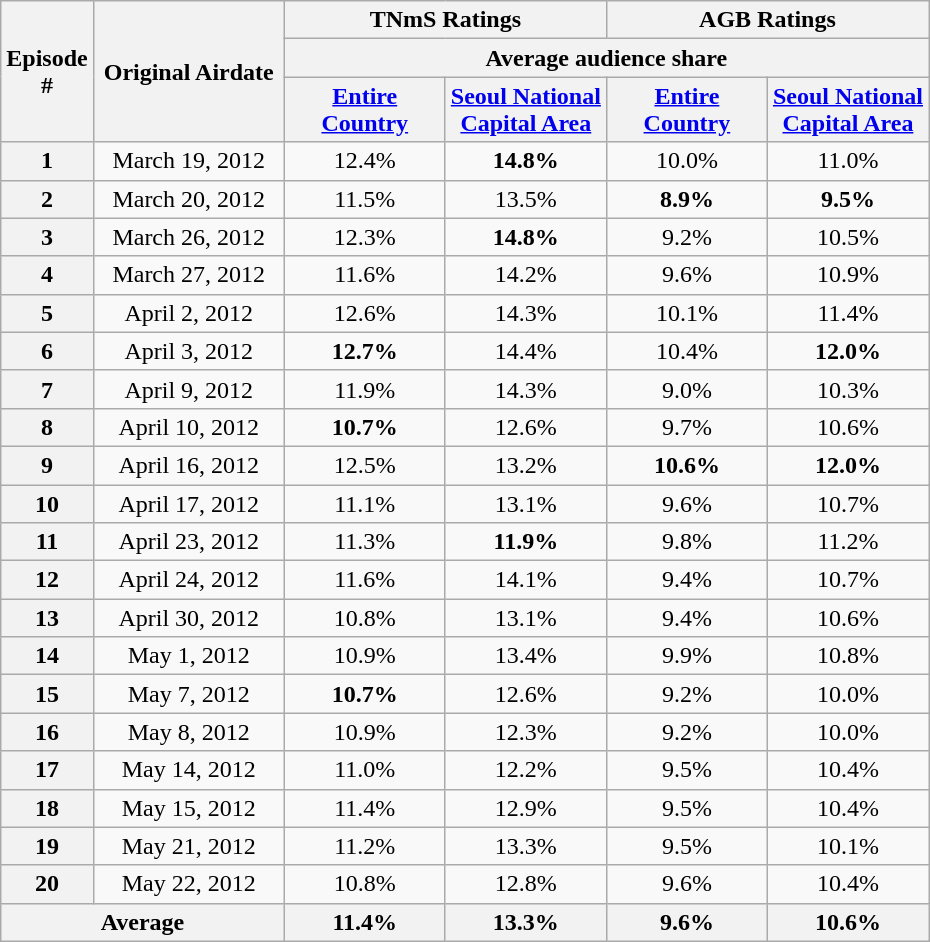<table class=wikitable style="text-align:center">
<tr>
<th rowspan="3" width=40>Episode #</th>
<th rowspan="3" width=120>Original Airdate</th>
<th colspan="2">TNmS Ratings</th>
<th colspan="2">AGB Ratings</th>
</tr>
<tr>
<th colspan="4">Average audience share</th>
</tr>
<tr>
<th width=100><a href='#'>Entire Country</a></th>
<th width=100><a href='#'>Seoul National Capital Area</a></th>
<th width=100><a href='#'>Entire Country</a></th>
<th width=100><a href='#'>Seoul National Capital Area</a></th>
</tr>
<tr>
<th>1</th>
<td>March 19, 2012</td>
<td>12.4%</td>
<td><span><strong>14.8%</strong></span></td>
<td>10.0%</td>
<td>11.0%</td>
</tr>
<tr>
<th>2</th>
<td>March 20, 2012</td>
<td>11.5%</td>
<td>13.5%</td>
<td><span><strong>8.9%</strong></span></td>
<td><span><strong>9.5%</strong></span></td>
</tr>
<tr>
<th>3</th>
<td>March 26, 2012</td>
<td>12.3%</td>
<td><span><strong>14.8%</strong></span></td>
<td>9.2%</td>
<td>10.5%</td>
</tr>
<tr>
<th>4</th>
<td>March 27, 2012</td>
<td>11.6%</td>
<td>14.2%</td>
<td>9.6%</td>
<td>10.9%</td>
</tr>
<tr>
<th>5</th>
<td>April 2, 2012</td>
<td>12.6%</td>
<td>14.3%</td>
<td>10.1%</td>
<td>11.4%</td>
</tr>
<tr>
<th>6</th>
<td>April 3, 2012</td>
<td><span><strong>12.7%</strong></span></td>
<td>14.4%</td>
<td>10.4%</td>
<td><span><strong>12.0%</strong></span></td>
</tr>
<tr>
<th>7</th>
<td>April 9, 2012</td>
<td>11.9%</td>
<td>14.3%</td>
<td>9.0%</td>
<td>10.3%</td>
</tr>
<tr>
<th>8</th>
<td>April 10, 2012</td>
<td><span><strong>10.7%</strong></span></td>
<td>12.6%</td>
<td>9.7%</td>
<td>10.6%</td>
</tr>
<tr>
<th>9</th>
<td>April 16, 2012</td>
<td>12.5%</td>
<td>13.2%</td>
<td><span><strong>10.6%</strong></span></td>
<td><span><strong>12.0%</strong></span></td>
</tr>
<tr>
<th>10</th>
<td>April 17, 2012</td>
<td>11.1%</td>
<td>13.1%</td>
<td>9.6%</td>
<td>10.7%</td>
</tr>
<tr>
<th>11</th>
<td>April 23, 2012</td>
<td>11.3%</td>
<td><span><strong>11.9%</strong></span></td>
<td>9.8%</td>
<td>11.2%</td>
</tr>
<tr>
<th>12</th>
<td>April 24, 2012</td>
<td>11.6%</td>
<td>14.1%</td>
<td>9.4%</td>
<td>10.7%</td>
</tr>
<tr>
<th>13</th>
<td>April 30, 2012</td>
<td>10.8%</td>
<td>13.1%</td>
<td>9.4%</td>
<td>10.6%</td>
</tr>
<tr>
<th>14</th>
<td>May 1, 2012</td>
<td>10.9%</td>
<td>13.4%</td>
<td>9.9%</td>
<td>10.8%</td>
</tr>
<tr>
<th>15</th>
<td>May 7, 2012</td>
<td><span><strong>10.7%</strong></span></td>
<td>12.6%</td>
<td>9.2%</td>
<td>10.0%</td>
</tr>
<tr>
<th>16</th>
<td>May 8, 2012</td>
<td>10.9%</td>
<td>12.3%</td>
<td>9.2%</td>
<td>10.0%</td>
</tr>
<tr>
<th>17</th>
<td>May 14, 2012</td>
<td>11.0%</td>
<td>12.2%</td>
<td>9.5%</td>
<td>10.4%</td>
</tr>
<tr>
<th>18</th>
<td>May 15, 2012</td>
<td>11.4%</td>
<td>12.9%</td>
<td>9.5%</td>
<td>10.4%</td>
</tr>
<tr>
<th>19</th>
<td>May 21, 2012</td>
<td>11.2%</td>
<td>13.3%</td>
<td>9.5%</td>
<td>10.1%</td>
</tr>
<tr>
<th>20</th>
<td>May 22, 2012</td>
<td>10.8%</td>
<td>12.8%</td>
<td>9.6%</td>
<td>10.4%</td>
</tr>
<tr>
<th colspan=2>Average</th>
<th>11.4%</th>
<th>13.3%</th>
<th>9.6%</th>
<th>10.6%</th>
</tr>
</table>
